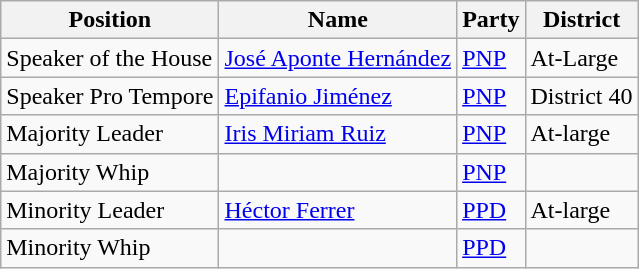<table class="wikitable sortable">
<tr>
<th>Position</th>
<th>Name</th>
<th>Party</th>
<th>District</th>
</tr>
<tr>
<td>Speaker of the House</td>
<td><a href='#'>José Aponte Hernández</a></td>
<td><a href='#'>PNP</a></td>
<td>At-Large</td>
</tr>
<tr>
<td>Speaker Pro Tempore</td>
<td><a href='#'>Epifanio Jiménez</a></td>
<td><a href='#'>PNP</a></td>
<td>District 40</td>
</tr>
<tr>
<td>Majority Leader</td>
<td><a href='#'>Iris Miriam Ruiz</a></td>
<td><a href='#'>PNP</a></td>
<td>At-large</td>
</tr>
<tr>
<td>Majority Whip</td>
<td></td>
<td><a href='#'>PNP</a></td>
<td></td>
</tr>
<tr>
<td>Minority Leader</td>
<td><a href='#'>Héctor Ferrer</a></td>
<td><a href='#'>PPD</a></td>
<td>At-large</td>
</tr>
<tr>
<td>Minority Whip</td>
<td></td>
<td><a href='#'>PPD</a></td>
<td></td>
</tr>
</table>
